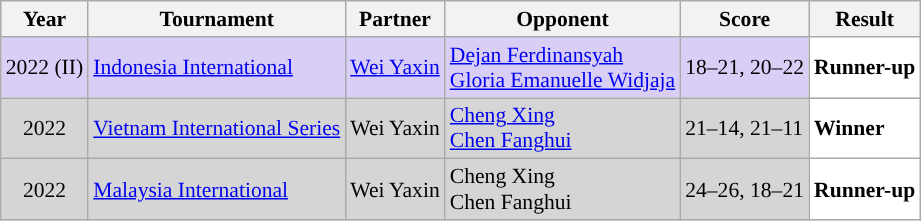<table class="sortable wikitable" style="font-size: 90%;">
<tr>
<th>Year</th>
<th>Tournament</th>
<th>Partner</th>
<th>Opponent</th>
<th>Score</th>
<th>Result</th>
</tr>
<tr style="background:#D8CEF6">
<td align="center">2022 (II)</td>
<td align="left"><a href='#'>Indonesia International</a></td>
<td align="left"> <a href='#'>Wei Yaxin</a></td>
<td align="left"> <a href='#'>Dejan Ferdinansyah</a><br> <a href='#'>Gloria Emanuelle Widjaja</a></td>
<td align="left">18–21, 20–22</td>
<td style="text-align:left; background:white"> <strong>Runner-up</strong></td>
</tr>
<tr style="background:#D5D5D5">
<td align="center">2022</td>
<td align="left"><a href='#'>Vietnam International Series</a></td>
<td align="left"> Wei Yaxin</td>
<td align="left"> <a href='#'>Cheng Xing</a><br> <a href='#'>Chen Fanghui</a></td>
<td align="left">21–14, 21–11</td>
<td style="text-align:left; background:white"> <strong>Winner</strong></td>
</tr>
<tr style="background:#D5D5D5">
<td align="center">2022</td>
<td align="left"><a href='#'>Malaysia International</a></td>
<td align="left"> Wei Yaxin</td>
<td align="left"> Cheng Xing<br> Chen Fanghui</td>
<td align="left">24–26, 18–21</td>
<td style="text-align:left; background:white"> <strong>Runner-up</strong></td>
</tr>
</table>
